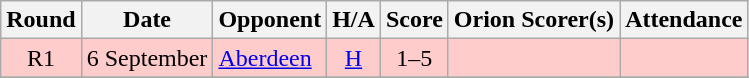<table class="wikitable" style="text-align:center">
<tr>
<th>Round</th>
<th>Date</th>
<th>Opponent</th>
<th>H/A</th>
<th>Score</th>
<th>Orion Scorer(s)</th>
<th>Attendance</th>
</tr>
<tr bgcolor=#FFCCCC>
<td>R1</td>
<td align=left>6 September</td>
<td align=left><a href='#'>Aberdeen</a></td>
<td><a href='#'>H</a></td>
<td>1–5</td>
<td align=left></td>
<td></td>
</tr>
<tr>
</tr>
</table>
